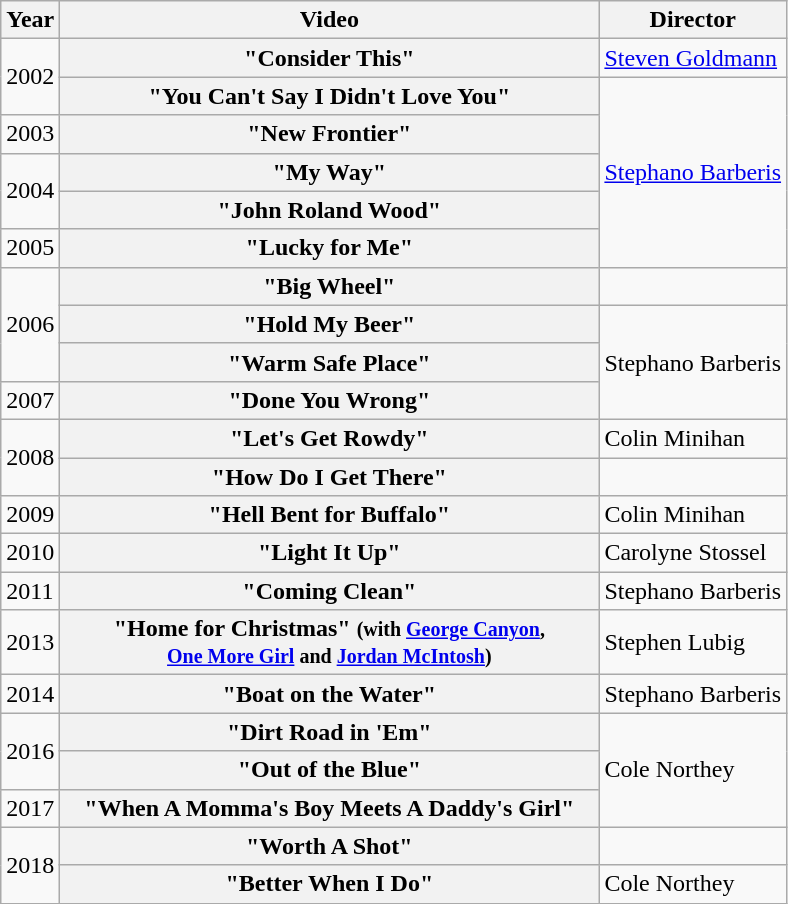<table class="wikitable plainrowheaders">
<tr>
<th>Year</th>
<th style="width:22em;">Video</th>
<th>Director</th>
</tr>
<tr>
<td rowspan="2">2002</td>
<th scope="row">"Consider This"</th>
<td><a href='#'>Steven Goldmann</a></td>
</tr>
<tr>
<th scope="row">"You Can't Say I Didn't Love You"</th>
<td rowspan="5"><a href='#'>Stephano Barberis</a></td>
</tr>
<tr>
<td>2003</td>
<th scope="row">"New Frontier"</th>
</tr>
<tr>
<td rowspan="2">2004</td>
<th scope="row">"My Way"</th>
</tr>
<tr>
<th scope="row">"John Roland Wood"</th>
</tr>
<tr>
<td>2005</td>
<th scope="row">"Lucky for Me"</th>
</tr>
<tr>
<td rowspan="3">2006</td>
<th scope="row">"Big Wheel"</th>
<td></td>
</tr>
<tr>
<th scope="row">"Hold My Beer"</th>
<td rowspan="3">Stephano Barberis</td>
</tr>
<tr>
<th scope="row">"Warm Safe Place"</th>
</tr>
<tr>
<td>2007</td>
<th scope="row">"Done You Wrong"</th>
</tr>
<tr>
<td rowspan="2">2008</td>
<th scope="row">"Let's Get Rowdy"</th>
<td>Colin Minihan</td>
</tr>
<tr>
<th scope="row">"How Do I Get There"</th>
<td></td>
</tr>
<tr>
<td>2009</td>
<th scope="row">"Hell Bent for Buffalo"</th>
<td>Colin Minihan</td>
</tr>
<tr>
<td>2010</td>
<th scope="row">"Light It Up"</th>
<td>Carolyne Stossel</td>
</tr>
<tr>
<td>2011</td>
<th scope="row">"Coming Clean"</th>
<td>Stephano Barberis</td>
</tr>
<tr>
<td>2013</td>
<th scope="row">"Home for Christmas" <small>(with <a href='#'>George Canyon</a>,<br><a href='#'>One More Girl</a> and <a href='#'>Jordan McIntosh</a>)</small></th>
<td>Stephen Lubig</td>
</tr>
<tr>
<td>2014</td>
<th scope="row">"Boat on the Water"</th>
<td>Stephano Barberis</td>
</tr>
<tr>
<td rowspan="2">2016</td>
<th scope="row">"Dirt Road in 'Em"</th>
<td rowspan="3">Cole Northey</td>
</tr>
<tr>
<th scope="row">"Out of the Blue"</th>
</tr>
<tr>
<td>2017</td>
<th scope="row">"When A Momma's Boy Meets A Daddy's Girl"</th>
</tr>
<tr>
<td rowspan="2">2018</td>
<th scope="row">"Worth A Shot"</th>
<td></td>
</tr>
<tr>
<th scope="row">"Better When I Do"</th>
<td>Cole Northey</td>
</tr>
</table>
